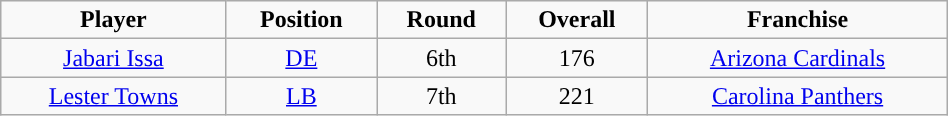<table class="wikitable" width="50%">
<tr align="center">
<td><strong>Player</strong></td>
<td><strong>Position</strong></td>
<td><strong>Round</strong></td>
<td><strong>Overall</strong></td>
<td><strong>Franchise</strong></td>
</tr>
<tr style="text-align:center;" bgcolor="">
<td><a href='#'>Jabari Issa</a></td>
<td><a href='#'>DE</a></td>
<td>6th</td>
<td>176</td>
<td><a href='#'>Arizona Cardinals</a></td>
</tr>
<tr style="text-align:center;" bgcolor="">
<td><a href='#'>Lester Towns</a></td>
<td><a href='#'>LB</a></td>
<td>7th</td>
<td>221</td>
<td><a href='#'>Carolina Panthers</a></td>
</tr>
</table>
